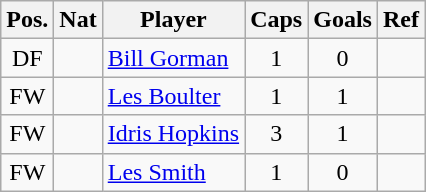<table class="wikitable"  style="text-align:center; border:1px #aaa solid;">
<tr>
<th>Pos.</th>
<th>Nat</th>
<th>Player</th>
<th>Caps</th>
<th>Goals</th>
<th>Ref</th>
</tr>
<tr>
<td>DF</td>
<td></td>
<td style="text-align:left;"><a href='#'>Bill Gorman</a></td>
<td>1</td>
<td>0</td>
<td></td>
</tr>
<tr>
<td>FW</td>
<td></td>
<td style="text-align:left;"><a href='#'>Les Boulter</a></td>
<td>1</td>
<td>1</td>
<td></td>
</tr>
<tr>
<td>FW</td>
<td></td>
<td style="text-align:left;"><a href='#'>Idris Hopkins</a></td>
<td>3</td>
<td>1</td>
<td></td>
</tr>
<tr>
<td>FW</td>
<td></td>
<td style="text-align:left;"><a href='#'>Les Smith</a></td>
<td>1</td>
<td>0</td>
<td></td>
</tr>
</table>
